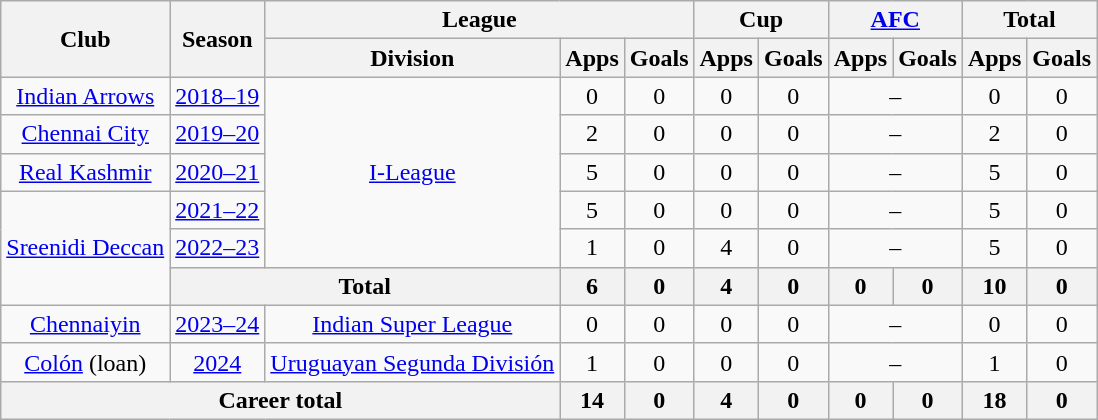<table class="wikitable" style="text-align: center;">
<tr>
<th rowspan="2">Club</th>
<th rowspan="2">Season</th>
<th colspan="3">League</th>
<th colspan="2">Cup</th>
<th colspan="2"><a href='#'>AFC</a></th>
<th colspan="2">Total</th>
</tr>
<tr>
<th>Division</th>
<th>Apps</th>
<th>Goals</th>
<th>Apps</th>
<th>Goals</th>
<th>Apps</th>
<th>Goals</th>
<th>Apps</th>
<th>Goals</th>
</tr>
<tr>
<td rowspan="1"><a href='#'>Indian Arrows</a></td>
<td><a href='#'>2018–19</a></td>
<td rowspan="5"><a href='#'>I-League</a></td>
<td>0</td>
<td>0</td>
<td>0</td>
<td>0</td>
<td colspan="2">–</td>
<td>0</td>
<td>0</td>
</tr>
<tr>
<td rowspan="1"><a href='#'>Chennai City</a></td>
<td><a href='#'>2019–20</a></td>
<td>2</td>
<td>0</td>
<td>0</td>
<td>0</td>
<td colspan="2">–</td>
<td>2</td>
<td>0</td>
</tr>
<tr>
<td rowspan="1"><a href='#'>Real Kashmir</a></td>
<td><a href='#'>2020–21</a></td>
<td>5</td>
<td>0</td>
<td>0</td>
<td>0</td>
<td colspan="2">–</td>
<td>5</td>
<td>0</td>
</tr>
<tr>
<td rowspan="3"><a href='#'>Sreenidi Deccan</a></td>
<td><a href='#'>2021–22</a></td>
<td>5</td>
<td>0</td>
<td>0</td>
<td>0</td>
<td colspan="2">–</td>
<td>5</td>
<td>0</td>
</tr>
<tr>
<td><a href='#'>2022–23</a></td>
<td>1</td>
<td>0</td>
<td>4</td>
<td>0</td>
<td colspan="2">–</td>
<td>5</td>
<td>0</td>
</tr>
<tr>
<th colspan="2">Total</th>
<th>6</th>
<th>0</th>
<th>4</th>
<th>0</th>
<th>0</th>
<th>0</th>
<th>10</th>
<th>0</th>
</tr>
<tr>
<td rowspan="1"><a href='#'>Chennaiyin</a></td>
<td><a href='#'>2023–24</a></td>
<td rowspan="1"><a href='#'>Indian Super League</a></td>
<td>0</td>
<td>0</td>
<td>0</td>
<td>0</td>
<td colspan="2">–</td>
<td>0</td>
<td>0</td>
</tr>
<tr>
<td><a href='#'>Colón</a> (loan)</td>
<td><a href='#'>2024</a></td>
<td><a href='#'>Uruguayan Segunda División</a></td>
<td>1</td>
<td>0</td>
<td>0</td>
<td>0</td>
<td colspan="2">–</td>
<td>1</td>
<td>0</td>
</tr>
<tr>
<th colspan="3">Career total</th>
<th>14</th>
<th>0</th>
<th>4</th>
<th>0</th>
<th>0</th>
<th>0</th>
<th>18</th>
<th>0</th>
</tr>
</table>
